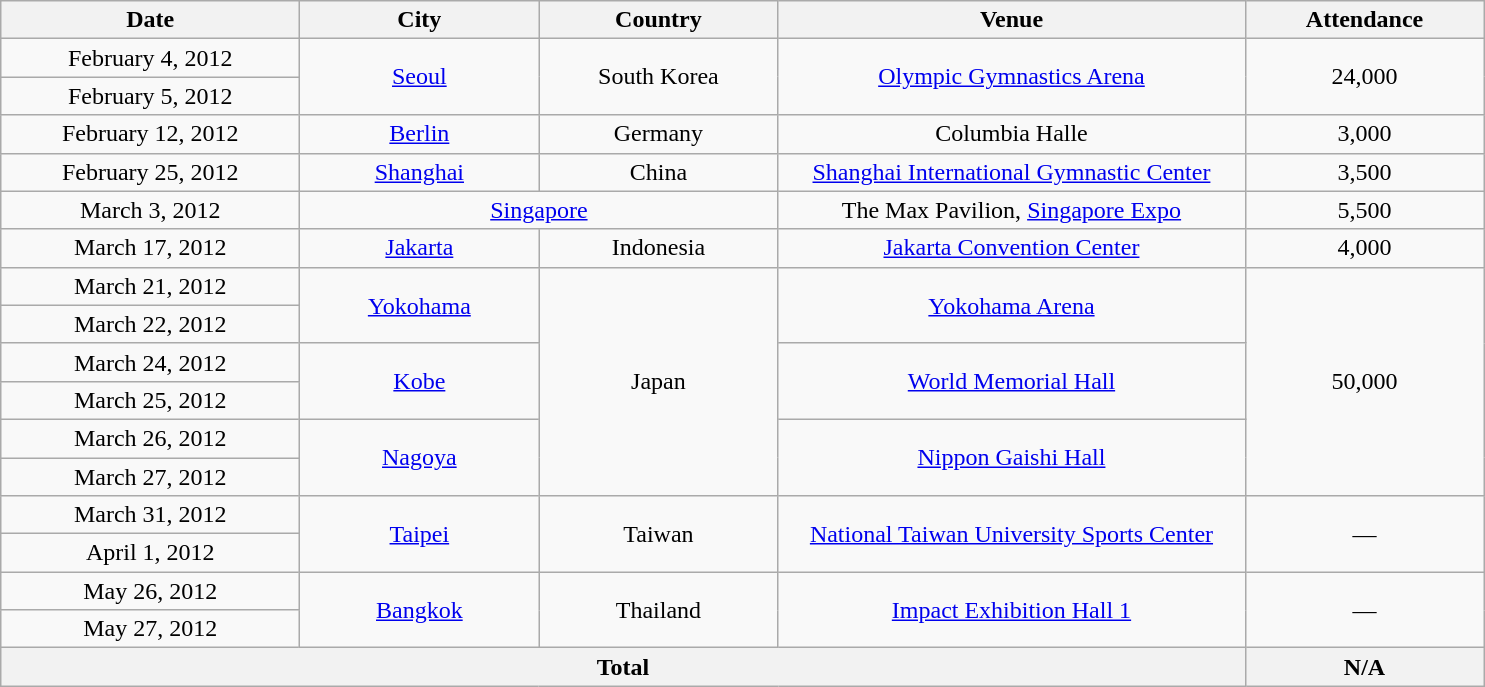<table class="wikitable" style="text-align:center;">
<tr>
<th scope="col" style="width:12em;">Date</th>
<th scope="col" style="width:9.5em;">City</th>
<th scope="col" style="width:9.5em;">Country</th>
<th scope="col" style="width:19em;">Venue</th>
<th scope="col" style="width:9.5em;">Attendance</th>
</tr>
<tr>
<td>February 4, 2012</td>
<td rowspan="2"><a href='#'>Seoul</a></td>
<td rowspan="2">South Korea</td>
<td rowspan="2"><a href='#'>Olympic Gymnastics Arena</a></td>
<td rowspan="2">24,000</td>
</tr>
<tr>
<td>February 5, 2012</td>
</tr>
<tr>
<td>February 12, 2012</td>
<td><a href='#'>Berlin</a></td>
<td>Germany</td>
<td>Columbia Halle</td>
<td>3,000</td>
</tr>
<tr>
<td>February 25, 2012</td>
<td><a href='#'>Shanghai</a></td>
<td>China</td>
<td><a href='#'>Shanghai International Gymnastic Center</a></td>
<td>3,500</td>
</tr>
<tr>
<td>March 3, 2012</td>
<td colspan="2"><a href='#'>Singapore</a></td>
<td>The Max Pavilion, <a href='#'>Singapore Expo</a></td>
<td>5,500</td>
</tr>
<tr>
<td>March 17, 2012</td>
<td><a href='#'>Jakarta</a></td>
<td>Indonesia</td>
<td><a href='#'>Jakarta Convention Center</a></td>
<td>4,000</td>
</tr>
<tr>
<td>March 21, 2012</td>
<td rowspan="2"><a href='#'>Yokohama</a></td>
<td rowspan="6">Japan</td>
<td rowspan="2"><a href='#'>Yokohama Arena</a></td>
<td rowspan="6">50,000</td>
</tr>
<tr>
<td>March 22, 2012</td>
</tr>
<tr>
<td>March 24, 2012</td>
<td rowspan="2"><a href='#'>Kobe</a></td>
<td rowspan="2"><a href='#'>World Memorial Hall</a></td>
</tr>
<tr>
<td>March 25, 2012</td>
</tr>
<tr>
<td>March 26, 2012</td>
<td rowspan="2"><a href='#'>Nagoya</a></td>
<td rowspan="2"><a href='#'>Nippon Gaishi Hall</a></td>
</tr>
<tr>
<td>March 27, 2012</td>
</tr>
<tr>
<td>March 31, 2012</td>
<td rowspan="2"><a href='#'>Taipei</a></td>
<td rowspan="2">Taiwan</td>
<td rowspan="2"><a href='#'>National Taiwan University Sports Center</a></td>
<td rowspan="2">—</td>
</tr>
<tr>
<td>April 1, 2012</td>
</tr>
<tr>
<td>May 26, 2012</td>
<td rowspan="2"><a href='#'>Bangkok</a></td>
<td rowspan="2">Thailand</td>
<td rowspan="2"><a href='#'>Impact Exhibition Hall 1</a></td>
<td rowspan="2">—</td>
</tr>
<tr>
<td>May 27, 2012</td>
</tr>
<tr>
<th colspan="4">Total</th>
<th>N/A</th>
</tr>
</table>
